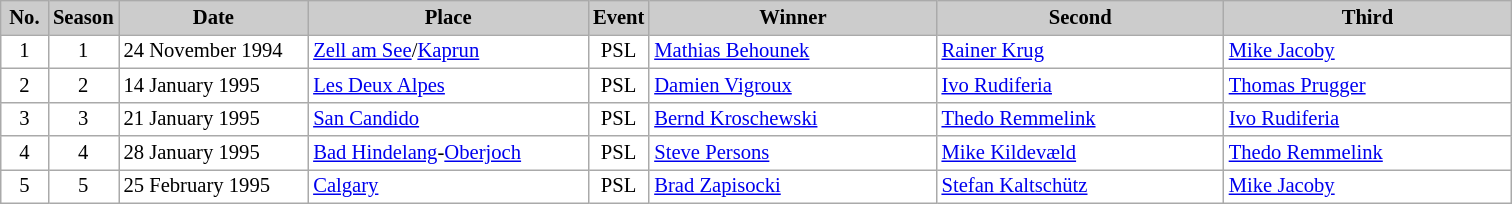<table class="wikitable plainrowheaders" style="background:#fff; font-size:86%; border:grey solid 1px; border-collapse:collapse;">
<tr style="background:#ccc; text-align:center;">
<th scope="col" style="background:#ccc; width:25px;">No.</th>
<th scope="col" style="background:#ccc; width:30px;">Season</th>
<th scope="col" style="background:#ccc; width:120px;">Date</th>
<th scope="col" style="background:#ccc; width:180px;">Place</th>
<th scope="col" style="background:#ccc; width:15px;">Event</th>
<th scope="col" style="background:#ccc; width:185px;">Winner</th>
<th scope="col" style="background:#ccc; width:185px;">Second</th>
<th scope="col" style="background:#ccc; width:185px;">Third</th>
</tr>
<tr>
<td align=center>1</td>
<td align=center>1</td>
<td>24 November 1994</td>
<td> <a href='#'>Zell am See</a>/<a href='#'>Kaprun</a></td>
<td align=center>PSL</td>
<td> <a href='#'>Mathias Behounek</a></td>
<td> <a href='#'>Rainer Krug</a></td>
<td> <a href='#'>Mike Jacoby</a></td>
</tr>
<tr>
<td align=center>2</td>
<td align=center>2</td>
<td>14 January 1995</td>
<td> <a href='#'>Les Deux Alpes</a></td>
<td align=center>PSL</td>
<td> <a href='#'>Damien Vigroux</a></td>
<td> <a href='#'>Ivo Rudiferia</a></td>
<td> <a href='#'>Thomas Prugger</a></td>
</tr>
<tr>
<td align=center>3</td>
<td align=center>3</td>
<td>21 January 1995</td>
<td> <a href='#'>San Candido</a></td>
<td align=center>PSL</td>
<td> <a href='#'>Bernd Kroschewski</a></td>
<td> <a href='#'>Thedo Remmelink</a></td>
<td> <a href='#'>Ivo Rudiferia</a></td>
</tr>
<tr>
<td align=center>4</td>
<td align=center>4</td>
<td>28 January 1995</td>
<td> <a href='#'>Bad Hindelang</a>-<a href='#'>Oberjoch</a></td>
<td align=center>PSL</td>
<td> <a href='#'>Steve Persons</a></td>
<td> <a href='#'>Mike Kildevæld</a></td>
<td> <a href='#'>Thedo Remmelink</a></td>
</tr>
<tr>
<td align=center>5</td>
<td align=center>5</td>
<td>25 February 1995</td>
<td> <a href='#'>Calgary</a></td>
<td align=center>PSL</td>
<td> <a href='#'>Brad Zapisocki</a></td>
<td> <a href='#'>Stefan Kaltschütz</a></td>
<td> <a href='#'>Mike Jacoby</a></td>
</tr>
</table>
